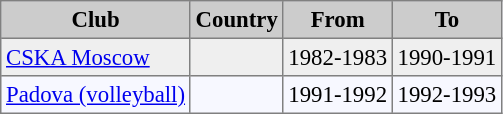<table bgcolor="#f7f8ff" cellpadding="3" cellspacing="0" border="1" style="font-size: 95%; border: gray solid 1px; border-collapse: collapse;">
<tr bgcolor="#CCCCCC">
<td align=center><strong>Club</strong></td>
<td align=center><strong>Country</strong></td>
<td align=center><strong>From</strong></td>
<td align=center><strong>To</strong></td>
</tr>
<tr bgcolor="#EFEFEF" align=left>
<td><a href='#'>CSKA Moscow</a></td>
<td></td>
<td>1982-1983</td>
<td>1990-1991</td>
</tr>
<tr align="left">
<td><a href='#'>Padova (volleyball)</a></td>
<td></td>
<td>1991-1992</td>
<td>1992-1993</td>
</tr>
</table>
